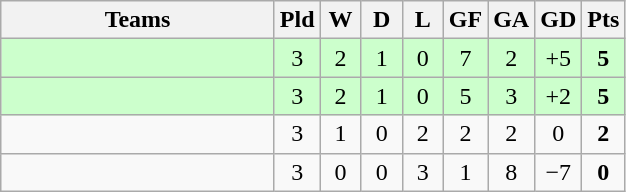<table class="wikitable" style="text-align:center">
<tr>
<th width="175">Teams</th>
<th width="20">Pld</th>
<th width="20">W</th>
<th width="20">D</th>
<th width="20">L</th>
<th width="20">GF</th>
<th width="20">GA</th>
<th width="20">GD</th>
<th width="20">Pts</th>
</tr>
<tr style="background:#ccffcc">
<td style="text-align:left"></td>
<td>3</td>
<td>2</td>
<td>1</td>
<td>0</td>
<td>7</td>
<td>2</td>
<td>+5</td>
<td><strong>5</strong></td>
</tr>
<tr style="background:#ccffcc">
<td style="text-align:left"></td>
<td>3</td>
<td>2</td>
<td>1</td>
<td>0</td>
<td>5</td>
<td>3</td>
<td>+2</td>
<td><strong>5</strong></td>
</tr>
<tr>
<td style="text-align:left"></td>
<td>3</td>
<td>1</td>
<td>0</td>
<td>2</td>
<td>2</td>
<td>2</td>
<td>0</td>
<td><strong>2</strong></td>
</tr>
<tr>
<td style="text-align:left"></td>
<td>3</td>
<td>0</td>
<td>0</td>
<td>3</td>
<td>1</td>
<td>8</td>
<td>−7</td>
<td><strong>0</strong></td>
</tr>
</table>
